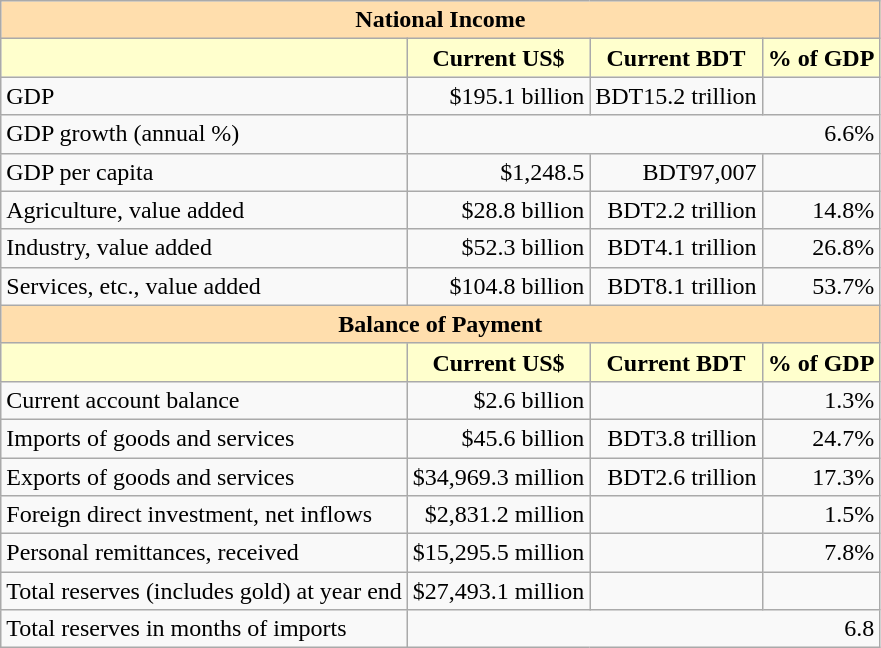<table class="wikitable">
<tr>
<th colspan="4" style="background: #ffdead;">National Income</th>
</tr>
<tr>
<th style="background: #ffffcd;"></th>
<th style="background: #ffffcd;">Current US$</th>
<th style="background: #ffffcd;">Current BDT</th>
<th style="background: #ffffcd;">% of GDP</th>
</tr>
<tr>
<td>GDP</td>
<td style="text-align: right;">$195.1 billion</td>
<td style="text-align: right;">BDT15.2 trillion</td>
<td style="text-align: right;"></td>
</tr>
<tr>
<td>GDP growth (annual %)</td>
<td colspan="3"  style="text-align: right;">6.6%</td>
</tr>
<tr>
<td>GDP per capita</td>
<td style="text-align: right;">$1,248.5</td>
<td style="text-align: right;">BDT97,007</td>
<td style="text-align: right;"></td>
</tr>
<tr>
<td>Agriculture, value added</td>
<td style="text-align: right;">$28.8 billion</td>
<td style="text-align: right;">BDT2.2 trillion</td>
<td style="text-align: right;">14.8%</td>
</tr>
<tr>
<td>Industry, value added</td>
<td style="text-align: right;">$52.3 billion</td>
<td style="text-align: right;">BDT4.1 trillion</td>
<td style="text-align: right;">26.8%</td>
</tr>
<tr>
<td>Services, etc., value added</td>
<td style="text-align: right;">$104.8 billion</td>
<td style="text-align: right;">BDT8.1 trillion</td>
<td style="text-align: right;">53.7%</td>
</tr>
<tr>
<th colspan="4" style="background: #ffdead;">Balance of Payment</th>
</tr>
<tr>
<th style="background: #ffffcd;"></th>
<th style="background: #ffffcd;">Current US$</th>
<th style="background: #ffffcd;">Current BDT</th>
<th style="background: #ffffcd;">% of GDP</th>
</tr>
<tr>
<td>Current account balance</td>
<td style="text-align: right;">$2.6 billion</td>
<td style="text-align: right;"></td>
<td style="text-align: right;">1.3%</td>
</tr>
<tr>
<td>Imports of goods and services</td>
<td style="text-align: right;">$45.6 billion</td>
<td style="text-align: right;">BDT3.8 trillion</td>
<td style="text-align: right;">24.7%</td>
</tr>
<tr>
<td>Exports of goods and services</td>
<td style="text-align: right;">$34,969.3 million</td>
<td style="text-align: right;">BDT2.6 trillion</td>
<td style="text-align: right;">17.3%</td>
</tr>
<tr>
<td>Foreign direct investment, net inflows</td>
<td style="text-align: right;">$2,831.2 million</td>
<td style="text-align: right;"></td>
<td style="text-align: right;">1.5%</td>
</tr>
<tr>
<td>Personal remittances, received</td>
<td style="text-align: right;">$15,295.5 million</td>
<td style="text-align: right;"></td>
<td style="text-align: right;">7.8%</td>
</tr>
<tr>
<td>Total reserves (includes gold) at year end</td>
<td style="text-align: right;">$27,493.1 million</td>
<td style="text-align: right;"></td>
<td style="text-align: right;"></td>
</tr>
<tr>
<td>Total reserves in months of imports</td>
<td colspan="3"  style="text-align: right;">6.8</td>
</tr>
</table>
